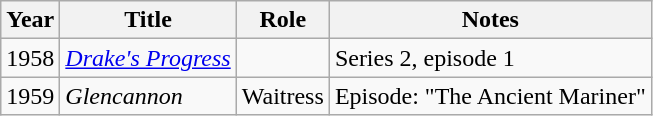<table class="wikitable sortable">
<tr>
<th>Year</th>
<th>Title</th>
<th>Role</th>
<th class=unsortable>Notes</th>
</tr>
<tr>
<td>1958</td>
<td><em><a href='#'>Drake's Progress</a></em></td>
<td></td>
<td>Series 2, episode 1</td>
</tr>
<tr>
<td>1959</td>
<td><em>Glencannon</em></td>
<td>Waitress</td>
<td>Episode: "The Ancient Mariner"</td>
</tr>
</table>
